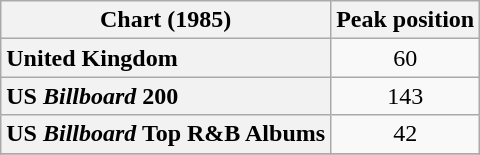<table class="wikitable">
<tr>
<th scope="col">Chart (1985)</th>
<th scope="col">Peak position</th>
</tr>
<tr>
<th scope="row" style="text-align:left;">United Kingdom</th>
<td align="center">60</td>
</tr>
<tr>
<th scope="row" style="text-align:left;">US <em>Billboard</em> 200</th>
<td align="center">143</td>
</tr>
<tr>
<th scope="row" style="text-align:left;">US <em>Billboard</em> Top R&B Albums</th>
<td align="center">42</td>
</tr>
<tr>
</tr>
</table>
